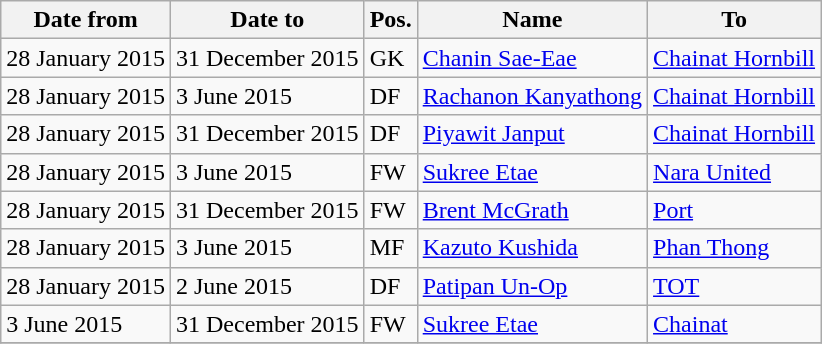<table class="wikitable">
<tr>
<th>Date from</th>
<th>Date to</th>
<th>Pos.</th>
<th>Name</th>
<th>To</th>
</tr>
<tr>
<td>28 January 2015</td>
<td>31 December 2015</td>
<td>GK</td>
<td> <a href='#'>Chanin Sae-Eae</a></td>
<td> <a href='#'>Chainat Hornbill</a></td>
</tr>
<tr>
<td>28 January 2015</td>
<td>3 June 2015</td>
<td>DF</td>
<td> <a href='#'>Rachanon Kanyathong</a></td>
<td> <a href='#'>Chainat Hornbill</a></td>
</tr>
<tr>
<td>28 January 2015</td>
<td>31 December 2015</td>
<td>DF</td>
<td> <a href='#'>Piyawit Janput</a></td>
<td> <a href='#'>Chainat Hornbill</a></td>
</tr>
<tr>
<td>28 January 2015</td>
<td>3 June 2015</td>
<td>FW</td>
<td> <a href='#'>Sukree Etae</a></td>
<td> <a href='#'>Nara United</a></td>
</tr>
<tr>
<td>28 January 2015</td>
<td>31 December 2015</td>
<td>FW</td>
<td> <a href='#'>Brent McGrath</a></td>
<td> <a href='#'>Port</a></td>
</tr>
<tr>
<td>28 January 2015</td>
<td>3 June 2015</td>
<td>MF</td>
<td> <a href='#'>Kazuto Kushida</a></td>
<td> <a href='#'>Phan Thong</a></td>
</tr>
<tr>
<td>28 January 2015</td>
<td>2 June 2015</td>
<td>DF</td>
<td> <a href='#'>Patipan Un-Op</a></td>
<td> <a href='#'>TOT</a></td>
</tr>
<tr>
<td>3 June 2015</td>
<td>31 December 2015</td>
<td>FW</td>
<td> <a href='#'>Sukree Etae</a></td>
<td> <a href='#'>Chainat</a></td>
</tr>
<tr>
</tr>
</table>
